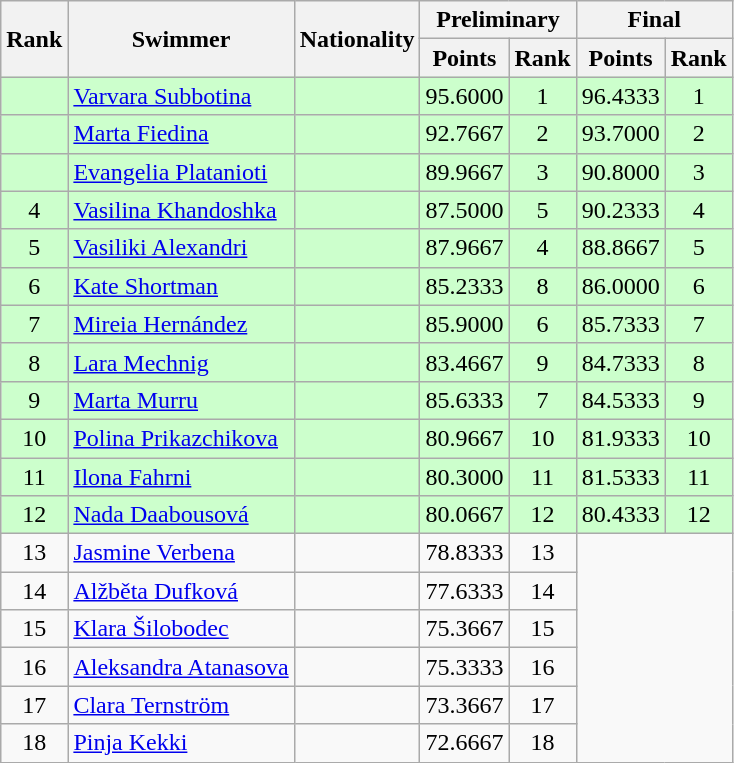<table class="wikitable sortable" style="text-align:center">
<tr>
<th rowspan=2>Rank</th>
<th rowspan=2>Swimmer</th>
<th rowspan=2>Nationality</th>
<th colspan=2>Preliminary</th>
<th colspan=2>Final</th>
</tr>
<tr>
<th>Points</th>
<th>Rank</th>
<th>Points</th>
<th>Rank</th>
</tr>
<tr bgcolor=ccffcc>
<td></td>
<td align=left><a href='#'>Varvara Subbotina</a></td>
<td align=left></td>
<td>95.6000</td>
<td>1</td>
<td>96.4333</td>
<td>1</td>
</tr>
<tr bgcolor=ccffcc>
<td></td>
<td align=left><a href='#'>Marta Fiedina</a></td>
<td align=left></td>
<td>92.7667</td>
<td>2</td>
<td>93.7000</td>
<td>2</td>
</tr>
<tr bgcolor=ccffcc>
<td></td>
<td align=left><a href='#'>Evangelia Platanioti</a></td>
<td align=left></td>
<td>89.9667</td>
<td>3</td>
<td>90.8000</td>
<td>3</td>
</tr>
<tr bgcolor=ccffcc>
<td>4</td>
<td align=left><a href='#'>Vasilina Khandoshka</a></td>
<td align=left></td>
<td>87.5000</td>
<td>5</td>
<td>90.2333</td>
<td>4</td>
</tr>
<tr bgcolor=ccffcc>
<td>5</td>
<td align=left><a href='#'>Vasiliki Alexandri</a></td>
<td align=left></td>
<td>87.9667</td>
<td>4</td>
<td>88.8667</td>
<td>5</td>
</tr>
<tr bgcolor=ccffcc>
<td>6</td>
<td align=left><a href='#'>Kate Shortman</a></td>
<td align=left></td>
<td>85.2333</td>
<td>8</td>
<td>86.0000</td>
<td>6</td>
</tr>
<tr bgcolor=ccffcc>
<td>7</td>
<td align=left><a href='#'>Mireia Hernández</a></td>
<td align=left></td>
<td>85.9000</td>
<td>6</td>
<td>85.7333</td>
<td>7</td>
</tr>
<tr bgcolor=ccffcc>
<td>8</td>
<td align=left><a href='#'>Lara Mechnig</a></td>
<td align=left></td>
<td>83.4667</td>
<td>9</td>
<td>84.7333</td>
<td>8</td>
</tr>
<tr bgcolor=ccffcc>
<td>9</td>
<td align=left><a href='#'>Marta Murru</a></td>
<td align=left></td>
<td>85.6333</td>
<td>7</td>
<td>84.5333</td>
<td>9</td>
</tr>
<tr bgcolor=ccffcc>
<td>10</td>
<td align=left><a href='#'>Polina Prikazchikova</a></td>
<td align=left></td>
<td>80.9667</td>
<td>10</td>
<td>81.9333</td>
<td>10</td>
</tr>
<tr bgcolor=ccffcc>
<td>11</td>
<td align=left><a href='#'>Ilona Fahrni</a></td>
<td align=left></td>
<td>80.3000</td>
<td>11</td>
<td>81.5333</td>
<td>11</td>
</tr>
<tr bgcolor=ccffcc>
<td>12</td>
<td align=left><a href='#'>Nada Daabousová</a></td>
<td align=left></td>
<td>80.0667</td>
<td>12</td>
<td>80.4333</td>
<td>12</td>
</tr>
<tr>
<td>13</td>
<td align=left><a href='#'>Jasmine Verbena</a></td>
<td align=left></td>
<td>78.8333</td>
<td>13</td>
<td colspan=2 rowspan=6></td>
</tr>
<tr>
<td>14</td>
<td align=left><a href='#'>Alžběta Dufková</a></td>
<td align=left></td>
<td>77.6333</td>
<td>14</td>
</tr>
<tr>
<td>15</td>
<td align=left><a href='#'>Klara Šilobodec</a></td>
<td align=left></td>
<td>75.3667</td>
<td>15</td>
</tr>
<tr>
<td>16</td>
<td align=left><a href='#'>Aleksandra Atanasova</a></td>
<td align=left></td>
<td>75.3333</td>
<td>16</td>
</tr>
<tr>
<td>17</td>
<td align=left><a href='#'>Clara Ternström</a></td>
<td align=left></td>
<td>73.3667</td>
<td>17</td>
</tr>
<tr>
<td>18</td>
<td align=left><a href='#'>Pinja Kekki</a></td>
<td align=left></td>
<td>72.6667</td>
<td>18</td>
</tr>
</table>
